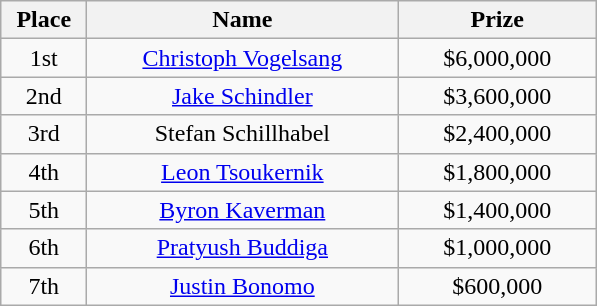<table class="wikitable">
<tr>
<th style="width:50px;">Place</th>
<th style="width:200px;">Name</th>
<th style="width:125px;">Prize</th>
</tr>
<tr>
<td style="text-align:center;">1st</td>
<td style="text-align:center;"> <a href='#'>Christoph Vogelsang</a></td>
<td style="text-align:center;">$6,000,000</td>
</tr>
<tr>
<td style="text-align:center;">2nd</td>
<td style="text-align:center;"> <a href='#'>Jake Schindler</a></td>
<td style="text-align:center;">$3,600,000</td>
</tr>
<tr>
<td style="text-align:center;">3rd</td>
<td style="text-align:center;"> Stefan Schillhabel</td>
<td style="text-align:center;">$2,400,000</td>
</tr>
<tr>
<td style="text-align:center;">4th</td>
<td style="text-align:center;"> <a href='#'>Leon Tsoukernik</a></td>
<td style="text-align:center;">$1,800,000</td>
</tr>
<tr>
<td style="text-align:center;">5th</td>
<td style="text-align:center;"> <a href='#'>Byron Kaverman</a></td>
<td style="text-align:center;">$1,400,000</td>
</tr>
<tr>
<td style="text-align:center;">6th</td>
<td style="text-align:center;"> <a href='#'>Pratyush Buddiga</a></td>
<td style="text-align:center;">$1,000,000</td>
</tr>
<tr>
<td style="text-align:center;">7th</td>
<td style="text-align:center;"> <a href='#'>Justin Bonomo</a></td>
<td style="text-align:center;">$600,000</td>
</tr>
</table>
